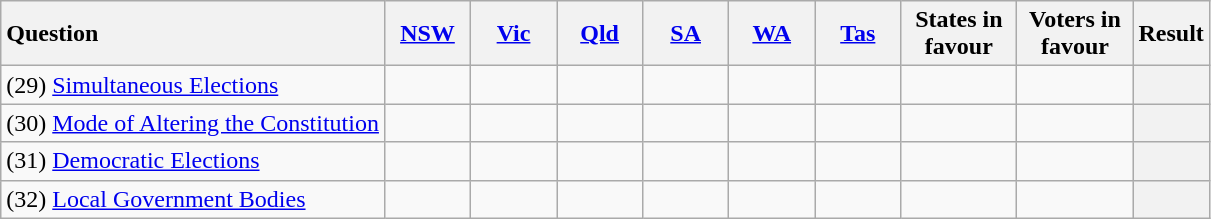<table class="wikitable">
<tr ---->
<th style="text-align:left;">Question</th>
<th style="width:50px" align=center><a href='#'>NSW</a></th>
<th style="width:50px" align=center><a href='#'>Vic</a></th>
<th style="width:50px" align=center><a href='#'>Qld</a></th>
<th style="width:50px" align=center><a href='#'>SA</a></th>
<th style="width:50px" align=center><a href='#'>WA</a></th>
<th style="width:50px" align=center><a href='#'>Tas</a></th>
<th style="width:70px" align=center>States in favour</th>
<th style="width:70px" align=center>Voters in favour</th>
<th>Result</th>
</tr>
<tr ---->
<td>(29) <a href='#'>Simultaneous Elections</a></td>
<td></td>
<td></td>
<td></td>
<td></td>
<td></td>
<td></td>
<td></td>
<td></td>
<th></th>
</tr>
<tr ---->
<td>(30) <a href='#'>Mode of Altering the Constitution</a></td>
<td></td>
<td></td>
<td></td>
<td></td>
<td></td>
<td></td>
<td></td>
<td></td>
<th></th>
</tr>
<tr ---->
<td>(31) <a href='#'>Democratic Elections</a></td>
<td></td>
<td></td>
<td></td>
<td></td>
<td></td>
<td></td>
<td></td>
<td></td>
<th></th>
</tr>
<tr ---->
<td>(32) <a href='#'>Local Government Bodies</a></td>
<td></td>
<td></td>
<td></td>
<td></td>
<td></td>
<td></td>
<td></td>
<td></td>
<th></th>
</tr>
</table>
